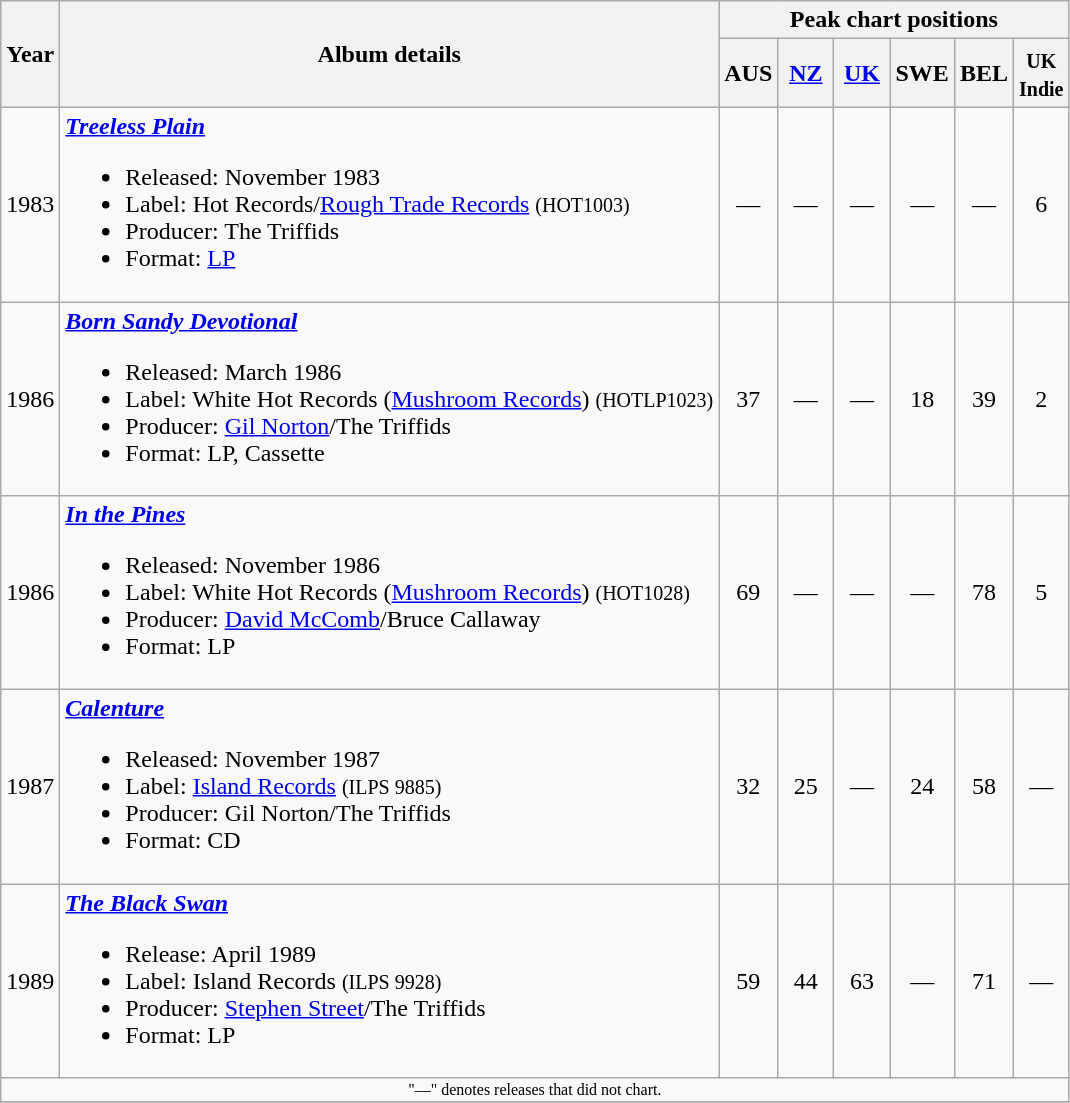<table class="wikitable" border="1">
<tr>
<th rowspan="2">Year</th>
<th rowspan="2">Album details</th>
<th colspan="6">Peak chart positions</th>
</tr>
<tr style="line-height:1.2">
<th width="30">AUS<br></th>
<th width="30"><a href='#'>NZ</a><br></th>
<th width="30"><a href='#'>UK</a><br></th>
<th width="30">SWE<br></th>
<th width="30">BEL<br></th>
<th><small>UK<br>Indie</small><br></th>
</tr>
<tr>
<td>1983</td>
<td><strong><em><a href='#'>Treeless Plain</a></em></strong><br><ul><li>Released: November 1983</li><li>Label: Hot Records/<a href='#'>Rough Trade Records</a> <small>(HOT1003)</small></li><li>Producer: The Triffids</li><li>Format: <a href='#'>LP</a></li></ul></td>
<td align="center">—</td>
<td align="center">—</td>
<td align="center">—</td>
<td align="center">—</td>
<td align="center">—</td>
<td align="center">6</td>
</tr>
<tr>
<td>1986</td>
<td><strong><em><a href='#'>Born Sandy Devotional</a></em></strong><br><ul><li>Released: March 1986</li><li>Label: White Hot Records (<a href='#'>Mushroom Records</a>) <small>(HOTLP1023)</small></li><li>Producer: <a href='#'>Gil Norton</a>/The Triffids</li><li>Format: LP, Cassette</li></ul></td>
<td align="center">37</td>
<td align="center">—</td>
<td align="center">—</td>
<td align="center">18</td>
<td align="center">39</td>
<td align="center">2</td>
</tr>
<tr>
<td>1986</td>
<td><strong><em><a href='#'>In the Pines</a></em></strong><br><ul><li>Released: November 1986</li><li>Label: White Hot Records (<a href='#'>Mushroom Records</a>) <small>(HOT1028)</small></li><li>Producer: <a href='#'>David McComb</a>/Bruce Callaway</li><li>Format: LP</li></ul></td>
<td align="center">69</td>
<td align="center">—</td>
<td align="center">—</td>
<td align="center">—</td>
<td align="center">78</td>
<td align="center">5</td>
</tr>
<tr>
<td>1987</td>
<td><strong><em><a href='#'>Calenture</a></em></strong><br><ul><li>Released: November 1987</li><li>Label: <a href='#'>Island Records</a> <small>(ILPS 9885)</small></li><li>Producer: Gil Norton/The Triffids</li><li>Format: CD</li></ul></td>
<td align="center">32</td>
<td align="center">25</td>
<td align="center">—</td>
<td align="center">24</td>
<td align="center">58</td>
<td align="center">—</td>
</tr>
<tr>
<td>1989</td>
<td><strong><em><a href='#'>The Black Swan</a></em></strong><br><ul><li>Release: April 1989</li><li>Label: Island Records <small>(ILPS 9928)</small></li><li>Producer: <a href='#'>Stephen Street</a>/The Triffids</li><li>Format: LP</li></ul></td>
<td align="center">59</td>
<td align="center">44</td>
<td align="center">63</td>
<td align="center">—</td>
<td align="center">71</td>
<td align="center">—</td>
</tr>
<tr>
<td colspan="12" align="center" style="font-size: 8pt">"—" denotes releases that did not chart.</td>
</tr>
<tr>
</tr>
</table>
